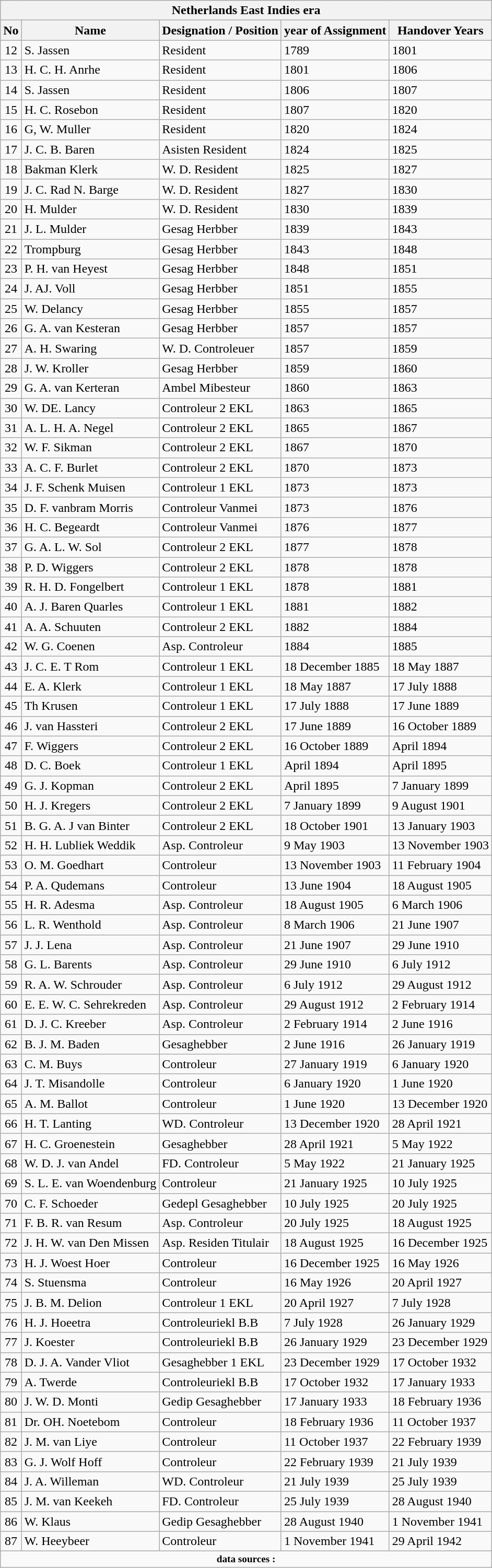<table class="wikitable">
<tr>
<th colspan="5">Netherlands East Indies era</th>
</tr>
<tr>
<th>No</th>
<th>Name</th>
<th>Designation / Position</th>
<th>year of Assignment</th>
<th>Handover Years</th>
</tr>
<tr>
<td style="text-align:center;">12</td>
<td>S. Jassen</td>
<td>Resident</td>
<td>1789</td>
<td>1801</td>
</tr>
<tr>
<td style="text-align:center;">13</td>
<td>H. C. H. Anrhe</td>
<td>Resident</td>
<td>1801</td>
<td>1806</td>
</tr>
<tr>
<td style="text-align:center;">14</td>
<td>S. Jassen</td>
<td>Resident</td>
<td>1806</td>
<td>1807</td>
</tr>
<tr>
<td style="text-align:center;">15</td>
<td>H. C. Rosebon</td>
<td>Resident</td>
<td>1807</td>
<td>1820</td>
</tr>
<tr>
<td style="text-align:center;">16</td>
<td>G, W. Muller</td>
<td>Resident</td>
<td>1820</td>
<td>1824</td>
</tr>
<tr>
<td style="text-align:center;">17</td>
<td>J. C. B. Baren</td>
<td>Asisten Resident</td>
<td>1824</td>
<td>1825</td>
</tr>
<tr>
<td style="text-align:center;">18</td>
<td>Bakman Klerk</td>
<td>W. D. Resident</td>
<td>1825</td>
<td>1827</td>
</tr>
<tr>
<td style="text-align:center;">19</td>
<td>J. C. Rad N. Barge</td>
<td>W. D. Resident</td>
<td>1827</td>
<td>1830</td>
</tr>
<tr>
<td style="text-align:center;">20</td>
<td>H. Mulder</td>
<td>W. D. Resident</td>
<td>1830</td>
<td>1839</td>
</tr>
<tr>
<td style="text-align:center;">21</td>
<td>J. L. Mulder</td>
<td>Gesag Herbber</td>
<td>1839</td>
<td>1843</td>
</tr>
<tr>
<td style="text-align:center;">22</td>
<td>Trompburg</td>
<td>Gesag Herbber</td>
<td>1843</td>
<td>1848</td>
</tr>
<tr>
<td style="text-align:center;">23</td>
<td>P. H. van Heyest</td>
<td>Gesag Herbber</td>
<td>1848</td>
<td>1851</td>
</tr>
<tr>
<td style="text-align:center;">24</td>
<td>J. AJ. Voll</td>
<td>Gesag Herbber</td>
<td>1851</td>
<td>1855</td>
</tr>
<tr>
<td style="text-align:center;">25</td>
<td>W. Delancy</td>
<td>Gesag Herbber</td>
<td>1855</td>
<td>1857</td>
</tr>
<tr>
<td style="text-align:center;">26</td>
<td>G. A. van Kesteran</td>
<td>Gesag Herbber</td>
<td>1857</td>
<td>1857</td>
</tr>
<tr>
<td style="text-align:center;">27</td>
<td>A. H. Swaring</td>
<td>W. D. Controleuer</td>
<td>1857</td>
<td>1859</td>
</tr>
<tr>
<td style="text-align:center;">28</td>
<td>J. W. Kroller</td>
<td>Gesag Herbber</td>
<td>1859</td>
<td>1860</td>
</tr>
<tr>
<td style="text-align:center;">29</td>
<td>G. A. van Kerteran</td>
<td>Ambel Mibesteur</td>
<td>1860</td>
<td>1863</td>
</tr>
<tr>
<td style="text-align:center;">30</td>
<td>W. DE. Lancy</td>
<td>Controleur 2 EKL</td>
<td>1863</td>
<td>1865</td>
</tr>
<tr>
<td style="text-align:center;">31</td>
<td>A. L. H. A. Negel</td>
<td>Controleur 2 EKL</td>
<td>1865</td>
<td>1867</td>
</tr>
<tr>
<td style="text-align:center;">32</td>
<td>W. F. Sikman</td>
<td>Controleur 2 EKL</td>
<td>1867</td>
<td>1870</td>
</tr>
<tr>
<td style="text-align:center;">33</td>
<td>A. C. F. Burlet</td>
<td>Controleur 2 EKL</td>
<td>1870</td>
<td>1873</td>
</tr>
<tr>
<td style="text-align:center;">34</td>
<td>J. F. Schenk Muisen</td>
<td>Controleur 1 EKL</td>
<td>1873</td>
<td>1873</td>
</tr>
<tr>
<td style="text-align:center;">35</td>
<td>D. F. vanbram Morris</td>
<td>Controleur Vanmei</td>
<td>1873</td>
<td>1876</td>
</tr>
<tr>
<td style="text-align:center;">36</td>
<td>H. C. Begeardt</td>
<td>Controleur Vanmei</td>
<td>1876</td>
<td>1877</td>
</tr>
<tr>
<td style="text-align:center;">37</td>
<td>G. A. L. W. Sol</td>
<td>Controleur 2 EKL</td>
<td>1877</td>
<td>1878</td>
</tr>
<tr>
<td style="text-align:center;">38</td>
<td>P. D. Wiggers</td>
<td>Controleur 2 EKL</td>
<td>1878</td>
<td>1878</td>
</tr>
<tr>
<td style="text-align:center;">39</td>
<td>R. H. D. Fongelbert</td>
<td>Controleur 1 EKL</td>
<td>1878</td>
<td>1881</td>
</tr>
<tr>
<td style="text-align:center;">40</td>
<td>A. J. Baren Quarles</td>
<td>Controleur 1 EKL</td>
<td>1881</td>
<td>1882</td>
</tr>
<tr>
<td style="text-align:center;">41</td>
<td>A. A. Schuuten</td>
<td>Controleur 2 EKL</td>
<td>1882</td>
<td>1884</td>
</tr>
<tr>
<td style="text-align:center;">42</td>
<td>W. G. Coenen</td>
<td>Asp. Controleur</td>
<td>1884</td>
<td>1885</td>
</tr>
<tr>
<td style="text-align:center;">43</td>
<td>J. C. E. T Rom</td>
<td>Controleur 1 EKL</td>
<td>18 December 1885</td>
<td>18 May 1887</td>
</tr>
<tr>
<td style="text-align:center;">44</td>
<td>E. A. Klerk</td>
<td>Controleur 1 EKL</td>
<td>18 May 1887</td>
<td>17 July 1888</td>
</tr>
<tr>
<td style="text-align:center;">45</td>
<td>Th Krusen</td>
<td>Controleur 1 EKL</td>
<td>17 July 1888</td>
<td>17 June 1889</td>
</tr>
<tr>
<td style="text-align:center;">46</td>
<td>J. van Hassteri</td>
<td>Controleur 2 EKL</td>
<td>17 June 1889</td>
<td>16 October 1889</td>
</tr>
<tr>
<td style="text-align:center;">47</td>
<td>F. Wiggers</td>
<td>Controleur 2 EKL</td>
<td>16 October 1889</td>
<td>April 1894</td>
</tr>
<tr>
<td style="text-align:center;">48</td>
<td>D. C. Boek</td>
<td>Controleur 1 EKL</td>
<td>April 1894</td>
<td>April 1895</td>
</tr>
<tr>
<td style="text-align:center;">49</td>
<td>G. J. Kopman</td>
<td>Controleur 2 EKL</td>
<td>April 1895</td>
<td>7 January 1899</td>
</tr>
<tr>
<td style="text-align:center;">50</td>
<td>H. J. Kregers</td>
<td>Controleur 2 EKL</td>
<td>7 January 1899</td>
<td>9 August 1901</td>
</tr>
<tr>
<td style="text-align:center;">51</td>
<td>B. G. A. J van Binter</td>
<td>Controleur 2 EKL</td>
<td>18 October 1901</td>
<td>13 January 1903</td>
</tr>
<tr>
<td style="text-align:center;">52</td>
<td>H. H. Lubliek Weddik</td>
<td>Asp. Controleur</td>
<td>9 May 1903</td>
<td>13 November 1903</td>
</tr>
<tr>
<td style="text-align:center;">53</td>
<td>O. M. Goedhart</td>
<td>Controleur</td>
<td>13 November 1903</td>
<td>11 February 1904</td>
</tr>
<tr>
<td style="text-align:center;">54</td>
<td>P. A. Qudemans</td>
<td>Controleur</td>
<td>13 June 1904</td>
<td>18 August 1905</td>
</tr>
<tr>
<td style="text-align:center;">55</td>
<td>H. R. Adesma</td>
<td>Asp. Controleur</td>
<td>18 August 1905</td>
<td>6 March 1906</td>
</tr>
<tr>
<td style="text-align:center;">56</td>
<td>L. R. Wenthold</td>
<td>Asp. Controleur</td>
<td>8 March 1906</td>
<td>21 June 1907</td>
</tr>
<tr>
<td style="text-align:center;">57</td>
<td>J. J. Lena</td>
<td>Asp. Controleur</td>
<td>21 June 1907</td>
<td>29 June 1910</td>
</tr>
<tr>
<td style="text-align:center;">58</td>
<td>G. L. Barents</td>
<td>Asp. Controleur</td>
<td>29 June 1910</td>
<td>6 July 1912</td>
</tr>
<tr>
<td style="text-align:center;">59</td>
<td>R. A. W. Schrouder</td>
<td>Asp. Controleur</td>
<td>6 July 1912</td>
<td>29 August 1912</td>
</tr>
<tr>
<td style="text-align:center;">60</td>
<td>E. E. W. C. Sehrekreden</td>
<td>Asp. Controleur</td>
<td>29 August 1912</td>
<td>2 February 1914</td>
</tr>
<tr>
<td style="text-align:center;">61</td>
<td>D. J. C. Kreeber</td>
<td>Asp. Controleur</td>
<td>2 February 1914</td>
<td>2 June 1916</td>
</tr>
<tr>
<td style="text-align:center;">62</td>
<td>B. J. M. Baden</td>
<td>Gesaghebber</td>
<td>2 June 1916</td>
<td>26 January 1919</td>
</tr>
<tr>
<td style="text-align:center;">63</td>
<td>C. M. Buys</td>
<td>Controleur</td>
<td>27 January 1919</td>
<td>6 January 1920</td>
</tr>
<tr>
<td style="text-align:center;">64</td>
<td>J. T. Misandolle</td>
<td>Controleur</td>
<td>6 January 1920</td>
<td>1 June 1920</td>
</tr>
<tr>
<td style="text-align:center;">65</td>
<td>A. M. Ballot</td>
<td>Controleur</td>
<td>1 June 1920</td>
<td>13 December 1920</td>
</tr>
<tr>
<td style="text-align:center;">66</td>
<td>H. T. Lanting</td>
<td>WD. Controleur</td>
<td>13 December 1920</td>
<td>28 April 1921</td>
</tr>
<tr>
<td style="text-align:center;">67</td>
<td>H. C. Groenestein</td>
<td>Gesaghebber</td>
<td>28 April 1921</td>
<td>5 May 1922</td>
</tr>
<tr>
<td style="text-align:center;">68</td>
<td>W. D. J. van Andel</td>
<td>FD. Controleur</td>
<td>5 May 1922</td>
<td>21 January 1925</td>
</tr>
<tr>
<td style="text-align:center;">69</td>
<td>S. L. E. van Woendenburg</td>
<td>Controleur</td>
<td>21 January 1925</td>
<td>10 July 1925</td>
</tr>
<tr>
<td style="text-align:center;">70</td>
<td>C. F. Schoeder</td>
<td>Gedepl Gesaghebber</td>
<td>10 July 1925</td>
<td>20 July 1925</td>
</tr>
<tr>
<td style="text-align:center;">71</td>
<td>F. B. R. van Resum</td>
<td>Asp. Controleur</td>
<td>20 July 1925</td>
<td>18 August 1925</td>
</tr>
<tr>
<td style="text-align:center;">72</td>
<td>J. H. W. van Den Missen</td>
<td>Asp. Residen Titulair</td>
<td>18 August 1925</td>
<td>16 December 1925</td>
</tr>
<tr>
<td style="text-align:center;">73</td>
<td>H. J. Woest Hoer</td>
<td>Controleur</td>
<td>16 December 1925</td>
<td>16 May 1926</td>
</tr>
<tr>
<td style="text-align:center;">74</td>
<td>S. Stuensma</td>
<td>Controleur</td>
<td>16 May 1926</td>
<td>20 April 1927</td>
</tr>
<tr>
<td style="text-align:center;">75</td>
<td>J. B. M. Delion</td>
<td>Controleur 1 EKL</td>
<td>20 April 1927</td>
<td>7 July 1928</td>
</tr>
<tr>
<td style="text-align:center;">76</td>
<td>H. J. Hoeetra</td>
<td>Controleuriekl B.B</td>
<td>7 July 1928</td>
<td>26 January 1929</td>
</tr>
<tr>
<td style="text-align:center;">77</td>
<td>J. Koester</td>
<td>Controleuriekl B.B</td>
<td>26 January 1929</td>
<td>23 December 1929</td>
</tr>
<tr>
<td style="text-align:center;">78</td>
<td>D. J. A. Vander Vliot</td>
<td>Gesaghebber 1 EKL</td>
<td>23 December 1929</td>
<td>17 October 1932</td>
</tr>
<tr>
<td style="text-align:center;">79</td>
<td>A. Twerde</td>
<td>Controleuriekl B.B</td>
<td>17 October 1932</td>
<td>17 January 1933</td>
</tr>
<tr>
<td style="text-align:center;">80</td>
<td>J. W. D. Monti</td>
<td>Gedip Gesaghebber</td>
<td>17 January 1933</td>
<td>18 February 1936</td>
</tr>
<tr>
<td style="text-align:center;">81</td>
<td>Dr. OH. Noetebom</td>
<td>Controleur</td>
<td>18 February 1936</td>
<td>11 October 1937</td>
</tr>
<tr>
<td style="text-align:center;">82</td>
<td>J. M. van Liye</td>
<td>Controleur</td>
<td>11 October 1937</td>
<td>22 February 1939</td>
</tr>
<tr>
<td style="text-align:center;">83</td>
<td>G. J. Wolf Hoff</td>
<td>Controleur</td>
<td>22 February 1939</td>
<td>21 July 1939</td>
</tr>
<tr>
<td style="text-align:center;">84</td>
<td>J. A. Willeman</td>
<td>WD. Controleur</td>
<td>21 July 1939</td>
<td>25 July 1939</td>
</tr>
<tr>
<td style="text-align:center;">85</td>
<td>J. M. van Keekeh</td>
<td>FD. Controleur</td>
<td>25 July 1939</td>
<td>28 August 1940</td>
</tr>
<tr>
<td style="text-align:center;">86</td>
<td>W. Klaus</td>
<td>Gedip Gesaghebber</td>
<td>28 August 1940</td>
<td>1 November 1941</td>
</tr>
<tr>
<td style="text-align:center;">87</td>
<td>W. Heeybeer</td>
<td>Controleur</td>
<td>1 November 1941</td>
<td>29 April 1942</td>
</tr>
<tr>
<td colspan="5" style="text-align:center;font-size:80%;"><strong>data sources :</strong> </td>
</tr>
</table>
